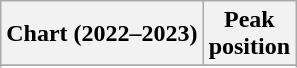<table class="wikitable sortable plainrowheaders" style="text-align:center">
<tr>
<th scope="col">Chart (2022–2023)</th>
<th scope="col">Peak<br>position</th>
</tr>
<tr>
</tr>
<tr>
</tr>
<tr>
</tr>
<tr>
</tr>
<tr>
</tr>
</table>
